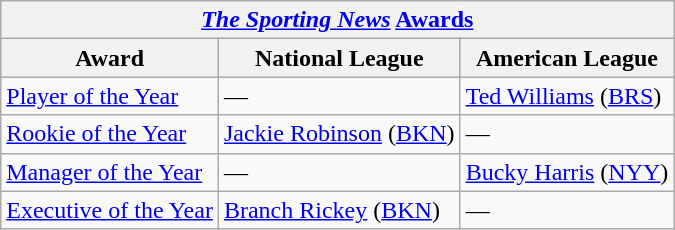<table class="wikitable">
<tr>
<th colspan="3"><em><a href='#'>The Sporting News</a></em> <a href='#'>Awards</a></th>
</tr>
<tr>
<th>Award</th>
<th>National League</th>
<th>American League</th>
</tr>
<tr>
<td><a href='#'>Player of the Year</a></td>
<td>—</td>
<td><a href='#'>Ted Williams</a> (<a href='#'>BRS</a>)</td>
</tr>
<tr>
<td><a href='#'>Rookie of the Year</a></td>
<td><a href='#'>Jackie Robinson</a> (<a href='#'>BKN</a>)</td>
<td>—</td>
</tr>
<tr>
<td><a href='#'>Manager of the Year</a></td>
<td>—</td>
<td><a href='#'>Bucky Harris</a> (<a href='#'>NYY</a>)</td>
</tr>
<tr>
<td><a href='#'>Executive of the Year</a></td>
<td><a href='#'>Branch Rickey</a> (<a href='#'>BKN</a>)</td>
<td>—</td>
</tr>
</table>
